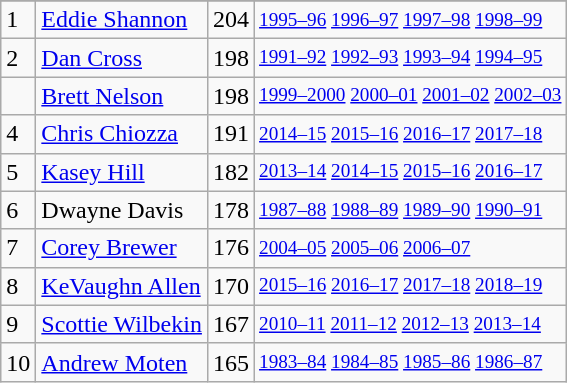<table class="wikitable">
<tr>
</tr>
<tr>
<td>1</td>
<td><a href='#'>Eddie Shannon</a></td>
<td>204</td>
<td style="font-size:80%;"><a href='#'>1995–96</a> <a href='#'>1996–97</a> <a href='#'>1997–98</a> <a href='#'>1998–99</a></td>
</tr>
<tr>
<td>2</td>
<td><a href='#'>Dan Cross</a></td>
<td>198</td>
<td style="font-size:80%;"><a href='#'>1991–92</a> <a href='#'>1992–93</a> <a href='#'>1993–94</a> <a href='#'>1994–95</a></td>
</tr>
<tr>
<td></td>
<td><a href='#'>Brett Nelson</a></td>
<td>198</td>
<td style="font-size:80%;"><a href='#'>1999–2000</a> <a href='#'>2000–01</a> <a href='#'>2001–02</a> <a href='#'>2002–03</a></td>
</tr>
<tr>
<td>4</td>
<td><a href='#'>Chris Chiozza</a></td>
<td>191</td>
<td style="font-size:80%;"><a href='#'>2014–15</a> <a href='#'>2015–16</a> <a href='#'>2016–17</a> <a href='#'>2017–18</a></td>
</tr>
<tr>
<td>5</td>
<td><a href='#'>Kasey Hill</a></td>
<td>182</td>
<td style="font-size:80%;"><a href='#'>2013–14</a> <a href='#'>2014–15</a> <a href='#'>2015–16</a> <a href='#'>2016–17</a></td>
</tr>
<tr>
<td>6</td>
<td>Dwayne Davis</td>
<td>178</td>
<td style="font-size:80%;"><a href='#'>1987–88</a> <a href='#'>1988–89</a> <a href='#'>1989–90</a> <a href='#'>1990–91</a></td>
</tr>
<tr>
<td>7</td>
<td><a href='#'>Corey Brewer</a></td>
<td>176</td>
<td style="font-size:80%;"><a href='#'>2004–05</a> <a href='#'>2005–06</a> <a href='#'>2006–07</a></td>
</tr>
<tr>
<td>8</td>
<td><a href='#'>KeVaughn Allen</a></td>
<td>170</td>
<td style="font-size:80%;"><a href='#'>2015–16</a> <a href='#'>2016–17</a> <a href='#'>2017–18</a> <a href='#'>2018–19</a></td>
</tr>
<tr>
<td>9</td>
<td><a href='#'>Scottie Wilbekin</a></td>
<td>167</td>
<td style="font-size:80%;"><a href='#'>2010–11</a> <a href='#'>2011–12</a> <a href='#'>2012–13</a> <a href='#'>2013–14</a></td>
</tr>
<tr>
<td>10</td>
<td><a href='#'>Andrew Moten</a></td>
<td>165</td>
<td style="font-size:80%;"><a href='#'>1983–84</a> <a href='#'>1984–85</a> <a href='#'>1985–86</a> <a href='#'>1986–87</a></td>
</tr>
</table>
